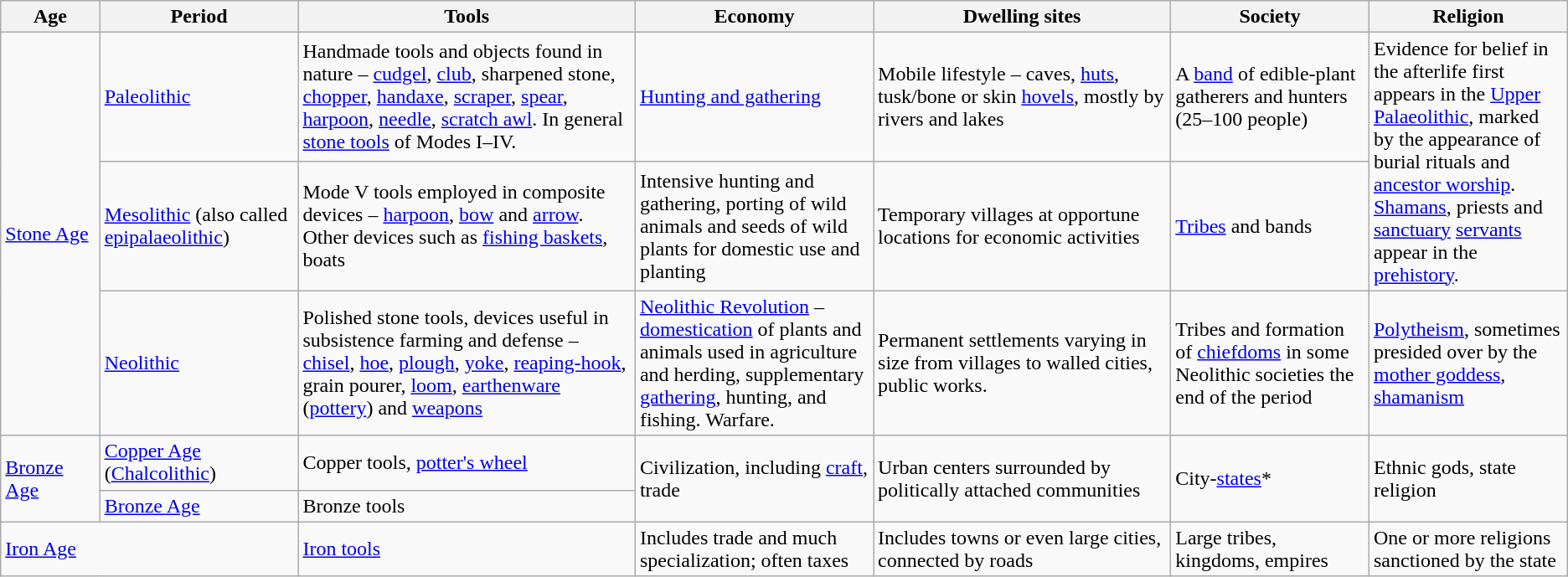<table class="wikitable">
<tr>
<th width="5%">Age</th>
<th width="10%">Period</th>
<th width="17%">Tools</th>
<th width="12%">Economy</th>
<th width="15%">Dwelling sites</th>
<th width="10%">Society</th>
<th width="10%">Religion</th>
</tr>
<tr>
<td rowspan=3><a href='#'>Stone Age</a><br></td>
<td><a href='#'>Paleolithic</a></td>
<td>Handmade tools and objects found in nature – <a href='#'>cudgel</a>, <a href='#'>club</a>, sharpened stone, <a href='#'>chopper</a>, <a href='#'>handaxe</a>, <a href='#'>scraper</a>, <a href='#'>spear</a>, <a href='#'>harpoon</a>, <a href='#'>needle</a>, <a href='#'>scratch awl</a>. In general <a href='#'>stone tools</a> of Modes I–IV.</td>
<td><a href='#'>Hunting and gathering</a></td>
<td>Mobile lifestyle – caves, <a href='#'>huts</a>, tusk/bone or skin <a href='#'>hovels</a>, mostly by rivers and lakes<br></td>
<td>A <a href='#'>band</a> of edible-plant gatherers and hunters (25–100 people)</td>
<td rowspan=2>Evidence for belief in the afterlife first appears in the <a href='#'>Upper Palaeolithic</a>, marked by the appearance of burial rituals and <a href='#'>ancestor worship</a>. <a href='#'>Shamans</a>, priests and <a href='#'>sanctuary</a> <a href='#'>servants</a> appear in the <a href='#'>prehistory</a>.</td>
</tr>
<tr>
<td><a href='#'>Mesolithic</a> (also called <a href='#'>epipalaeolithic</a>)</td>
<td>Mode V tools employed in composite devices – <a href='#'>harpoon</a>, <a href='#'>bow</a> and <a href='#'>arrow</a>. Other devices such as <a href='#'>fishing baskets</a>, boats</td>
<td>Intensive hunting and gathering, porting of wild animals and seeds of wild plants for domestic use and planting</td>
<td>Temporary villages at opportune locations for economic activities</td>
<td><a href='#'>Tribes</a> and bands</td>
</tr>
<tr>
<td><a href='#'>Neolithic</a></td>
<td>Polished stone tools, devices useful in subsistence farming and defense – <a href='#'>chisel</a>, <a href='#'>hoe</a>, <a href='#'>plough</a>, <a href='#'>yoke</a>, <a href='#'>reaping-hook</a>, grain pourer, <a href='#'>loom</a>, <a href='#'>earthenware</a> (<a href='#'>pottery</a>) and <a href='#'>weapons</a></td>
<td><a href='#'>Neolithic Revolution</a> – <a href='#'>domestication</a> of plants and animals used in agriculture and herding, supplementary <a href='#'>gathering</a>, hunting, and fishing. Warfare.</td>
<td>Permanent settlements varying in size from villages to walled cities, public works.</td>
<td>Tribes and formation of <a href='#'>chiefdoms</a> in some Neolithic societies the end of the period</td>
<td><a href='#'>Polytheism</a>, sometimes presided over by the <a href='#'>mother goddess</a>, <a href='#'>shamanism</a></td>
</tr>
<tr>
<td rowspan=2><a href='#'>Bronze Age</a><br></td>
<td><a href='#'>Copper Age</a><br>(<a href='#'>Chalcolithic</a>)</td>
<td>Copper tools, <a href='#'>potter's wheel</a></td>
<td rowspan=2>Civilization, including <a href='#'>craft</a>, trade</td>
<td rowspan=2>Urban centers surrounded by politically attached communities</td>
<td rowspan=2>City-<a href='#'>states</a>*</td>
<td rowspan=2>Ethnic gods, state religion</td>
</tr>
<tr>
<td><a href='#'>Bronze Age</a></td>
<td>Bronze tools</td>
</tr>
<tr>
<td colspan=2><a href='#'>Iron Age</a><br></td>
<td><a href='#'>Iron tools</a></td>
<td>Includes trade and much specialization; often taxes</td>
<td>Includes towns or even large cities, connected by roads</td>
<td>Large tribes, kingdoms, empires</td>
<td>One or more religions sanctioned by the state</td>
</tr>
</table>
